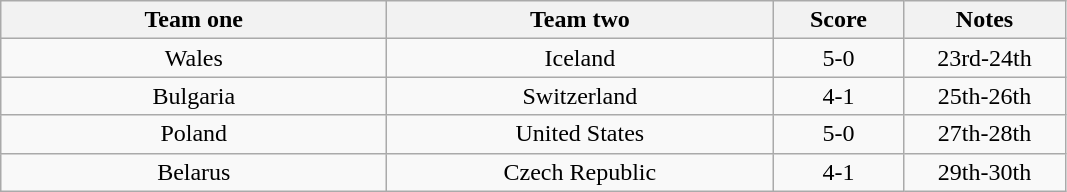<table class="wikitable" style="text-align: center">
<tr>
<th width=250>Team one</th>
<th width=250>Team two</th>
<th width=80>Score</th>
<th width=100>Notes</th>
</tr>
<tr>
<td> Wales</td>
<td> Iceland</td>
<td>5-0</td>
<td>23rd-24th</td>
</tr>
<tr>
<td> Bulgaria</td>
<td> Switzerland</td>
<td>4-1</td>
<td>25th-26th</td>
</tr>
<tr>
<td> Poland</td>
<td> United States</td>
<td>5-0</td>
<td>27th-28th</td>
</tr>
<tr>
<td> Belarus</td>
<td> Czech Republic</td>
<td>4-1</td>
<td>29th-30th</td>
</tr>
</table>
